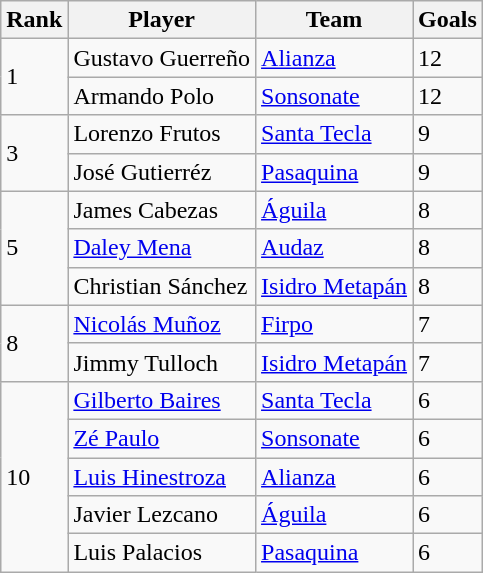<table class="wikitable">
<tr>
<th>Rank</th>
<th>Player</th>
<th>Team</th>
<th>Goals</th>
</tr>
<tr>
<td rowspan="2">1</td>
<td> Gustavo Guerreño</td>
<td><a href='#'>Alianza</a></td>
<td>12</td>
</tr>
<tr>
<td> Armando Polo</td>
<td><a href='#'>Sonsonate</a></td>
<td>12</td>
</tr>
<tr>
<td rowspan="2">3</td>
<td> Lorenzo Frutos</td>
<td><a href='#'>Santa Tecla</a></td>
<td>9</td>
</tr>
<tr>
<td> José Gutierréz</td>
<td><a href='#'>Pasaquina</a></td>
<td>9</td>
</tr>
<tr>
<td rowspan="3">5</td>
<td> James Cabezas</td>
<td><a href='#'>Águila</a></td>
<td>8</td>
</tr>
<tr>
<td> <a href='#'>Daley Mena</a></td>
<td><a href='#'>Audaz</a></td>
<td>8</td>
</tr>
<tr>
<td> Christian Sánchez</td>
<td><a href='#'>Isidro Metapán</a></td>
<td>8</td>
</tr>
<tr>
<td rowspan="2">8</td>
<td> <a href='#'>Nicolás Muñoz</a></td>
<td><a href='#'>Firpo</a></td>
<td>7</td>
</tr>
<tr>
<td> Jimmy Tulloch</td>
<td><a href='#'>Isidro Metapán</a></td>
<td>7</td>
</tr>
<tr>
<td rowspan="5">10</td>
<td> <a href='#'>Gilberto Baires</a></td>
<td><a href='#'>Santa Tecla</a></td>
<td>6</td>
</tr>
<tr>
<td> <a href='#'>Zé Paulo</a></td>
<td><a href='#'>Sonsonate</a></td>
<td>6</td>
</tr>
<tr>
<td> <a href='#'>Luis Hinestroza</a></td>
<td><a href='#'>Alianza</a></td>
<td>6</td>
</tr>
<tr>
<td> Javier Lezcano</td>
<td><a href='#'>Águila</a></td>
<td>6</td>
</tr>
<tr>
<td> Luis Palacios</td>
<td><a href='#'>Pasaquina</a></td>
<td>6</td>
</tr>
</table>
